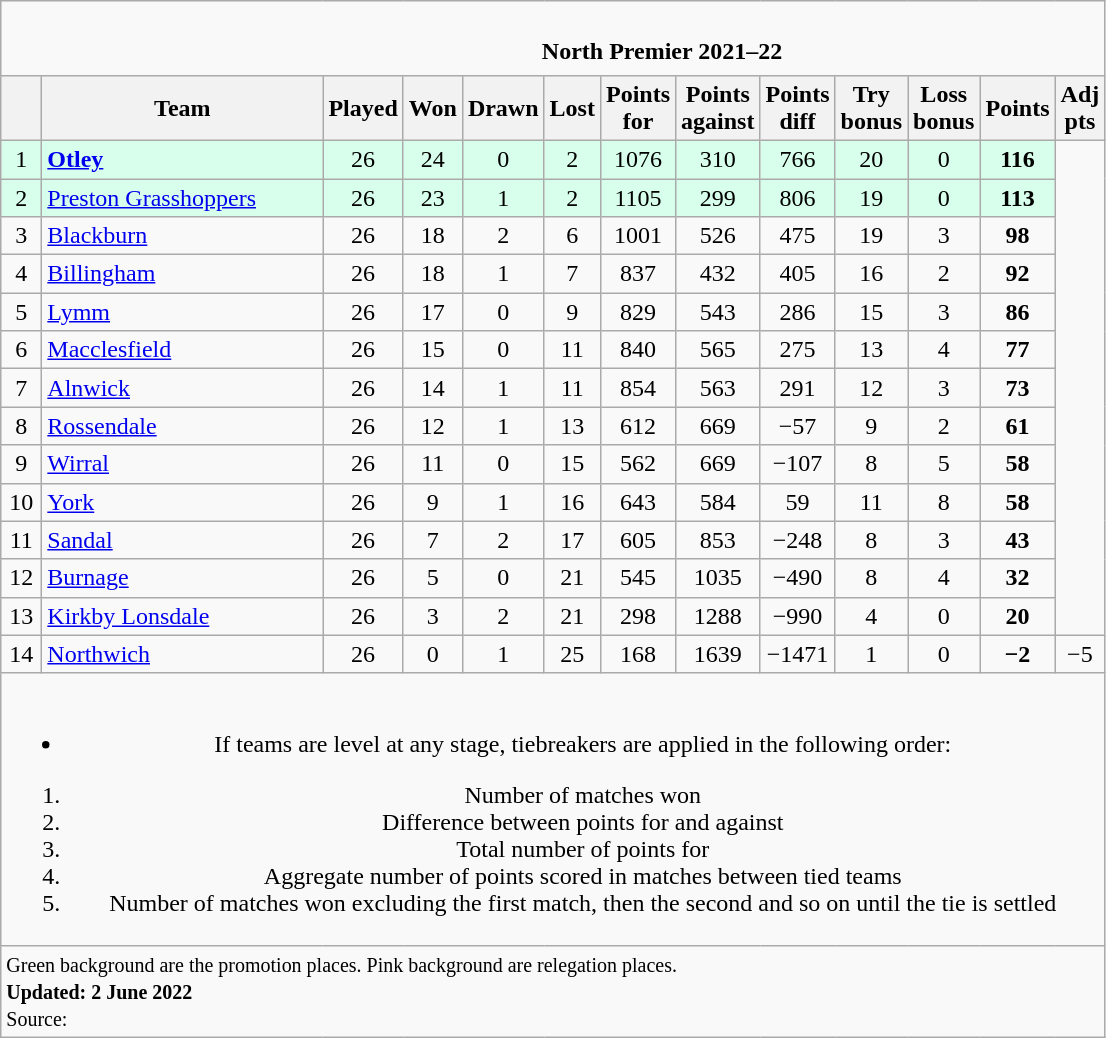<table class="wikitable" style="text-align: center;">
<tr>
<td colspan="15" cellpadding="0" cellspacing="0"><br><table border="0" width="100%" cellpadding="0" cellspacing="0">
<tr>
<td width=20% style="border:0px"></td>
<td style="border:0px"><strong>North Premier 2021–22</strong></td>
</tr>
</table>
</td>
</tr>
<tr>
<th bgcolor="#efefef" width="20"></th>
<th bgcolor="#efefef" width="180">Team</th>
<th bgcolor="#efefef" width="20">Played</th>
<th bgcolor="#efefef" width="20">Won</th>
<th bgcolor="#efefef" width="20">Drawn</th>
<th bgcolor="#efefef" width="20">Lost</th>
<th bgcolor="#efefef" width="25">Points for</th>
<th bgcolor="#efefef" width="20">Points against</th>
<th bgcolor="#efefef" width="20">Points diff</th>
<th bgcolor="#efefef" width="20">Try bonus</th>
<th bgcolor="#efefef" width="20">Loss bonus</th>
<th bgcolor="#efefef" width="20">Points</th>
<th bgcolor="#efefef" width="20">Adj pts</th>
</tr>
<tr bgcolor=#d8ffeb align=center>
<td>1</td>
<td style="text-align:left;"><strong><a href='#'>Otley</a></strong></td>
<td>26</td>
<td>24</td>
<td>0</td>
<td>2</td>
<td>1076</td>
<td>310</td>
<td>766</td>
<td>20</td>
<td>0</td>
<td><strong>116</strong></td>
</tr>
<tr bgcolor=#d8ffeb align=center>
<td>2</td>
<td style="text-align:left;"><a href='#'>Preston Grasshoppers</a></td>
<td>26</td>
<td>23</td>
<td>1</td>
<td>2</td>
<td>1105</td>
<td>299</td>
<td>806</td>
<td>19</td>
<td>0</td>
<td><strong>113</strong></td>
</tr>
<tr>
<td>3</td>
<td style="text-align:left;"><a href='#'>Blackburn</a></td>
<td>26</td>
<td>18</td>
<td>2</td>
<td>6</td>
<td>1001</td>
<td>526</td>
<td>475</td>
<td>19</td>
<td>3</td>
<td><strong>98</strong></td>
</tr>
<tr>
<td>4</td>
<td style="text-align:left;"><a href='#'>Billingham</a></td>
<td>26</td>
<td>18</td>
<td>1</td>
<td>7</td>
<td>837</td>
<td>432</td>
<td>405</td>
<td>16</td>
<td>2</td>
<td><strong>92</strong></td>
</tr>
<tr>
<td>5</td>
<td style="text-align:left;"><a href='#'>Lymm</a></td>
<td>26</td>
<td>17</td>
<td>0</td>
<td>9</td>
<td>829</td>
<td>543</td>
<td>286</td>
<td>15</td>
<td>3</td>
<td><strong>86</strong></td>
</tr>
<tr>
<td>6</td>
<td style="text-align:left;"><a href='#'>Macclesfield</a></td>
<td>26</td>
<td>15</td>
<td>0</td>
<td>11</td>
<td>840</td>
<td>565</td>
<td>275</td>
<td>13</td>
<td>4</td>
<td><strong>77</strong></td>
</tr>
<tr>
<td>7</td>
<td style="text-align:left;"><a href='#'>Alnwick</a></td>
<td>26</td>
<td>14</td>
<td>1</td>
<td>11</td>
<td>854</td>
<td>563</td>
<td>291</td>
<td>12</td>
<td>3</td>
<td><strong>73</strong></td>
</tr>
<tr>
<td>8</td>
<td style="text-align:left;"><a href='#'>Rossendale</a></td>
<td>26</td>
<td>12</td>
<td>1</td>
<td>13</td>
<td>612</td>
<td>669</td>
<td>−57</td>
<td>9</td>
<td>2</td>
<td><strong>61</strong></td>
</tr>
<tr>
<td>9</td>
<td style="text-align:left;"><a href='#'>Wirral</a></td>
<td>26</td>
<td>11</td>
<td>0</td>
<td>15</td>
<td>562</td>
<td>669</td>
<td>−107</td>
<td>8</td>
<td>5</td>
<td><strong>58</strong></td>
</tr>
<tr>
<td>10</td>
<td style="text-align:left;"><a href='#'>York</a></td>
<td>26</td>
<td>9</td>
<td>1</td>
<td>16</td>
<td>643</td>
<td>584</td>
<td>59</td>
<td>11</td>
<td>8</td>
<td><strong>58</strong></td>
</tr>
<tr>
<td>11</td>
<td style="text-align:left;"><a href='#'>Sandal</a></td>
<td>26</td>
<td>7</td>
<td>2</td>
<td>17</td>
<td>605</td>
<td>853</td>
<td>−248</td>
<td>8</td>
<td>3</td>
<td><strong>43</strong></td>
</tr>
<tr>
<td>12</td>
<td style="text-align:left;"><a href='#'>Burnage</a></td>
<td>26</td>
<td>5</td>
<td>0</td>
<td>21</td>
<td>545</td>
<td>1035</td>
<td>−490</td>
<td>8</td>
<td>4</td>
<td><strong>32</strong></td>
</tr>
<tr>
<td>13</td>
<td style="text-align:left;"><a href='#'>Kirkby Lonsdale</a></td>
<td>26</td>
<td>3</td>
<td>2</td>
<td>21</td>
<td>298</td>
<td>1288</td>
<td>−990</td>
<td>4</td>
<td>0</td>
<td><strong>20</strong></td>
</tr>
<tr>
<td>14</td>
<td style="text-align:left;"><a href='#'>Northwich</a></td>
<td>26</td>
<td>0</td>
<td>1</td>
<td>25</td>
<td>168</td>
<td>1639</td>
<td>−1471</td>
<td>1</td>
<td>0</td>
<td><strong>−2</strong></td>
<td>−5</td>
</tr>
<tr>
<td colspan="15"><br><ul><li>If teams are level at any stage, tiebreakers are applied in the following order:</li></ul><ol><li>Number of matches won</li><li>Difference between points for and against</li><li>Total number of points for</li><li>Aggregate number of points scored in matches between tied teams</li><li>Number of matches won excluding the first match, then the second and so on until the tie is settled</li></ol></td>
</tr>
<tr | style="text-align:left;" |>
<td colspan="15" style="border:0px"><small><span>Green background</span> are the promotion places. <span>Pink background</span> are relegation places.<br><strong>Updated: 2 June 2022</strong><br>Source:</small></td>
</tr>
</table>
